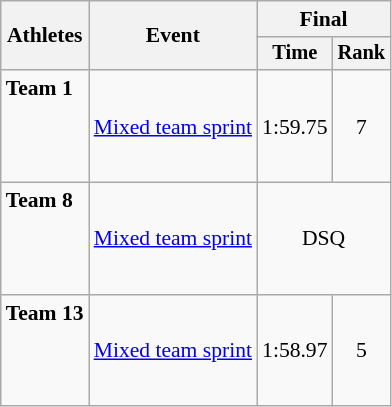<table class="wikitable" style="font-size:90%">
<tr>
<th rowspan=2>Athletes</th>
<th rowspan=2>Event</th>
<th colspan=2>Final</th>
</tr>
<tr style="font-size:95%">
<th>Time</th>
<th>Rank</th>
</tr>
<tr align=center>
<td align=left><strong>Team 1</strong><br><br><br><br></td>
<td align=left><a href='#'>Mixed team sprint</a></td>
<td>1:59.75</td>
<td>7</td>
</tr>
<tr align=center>
<td align=left><strong>Team 8</strong><br><br><br><br></td>
<td align=left><a href='#'>Mixed team sprint</a></td>
<td colspan=2>DSQ</td>
</tr>
<tr align=center>
<td align=left><strong>Team 13</strong><br><br><br><br></td>
<td align=left><a href='#'>Mixed team sprint</a></td>
<td>1:58.97</td>
<td>5</td>
</tr>
</table>
